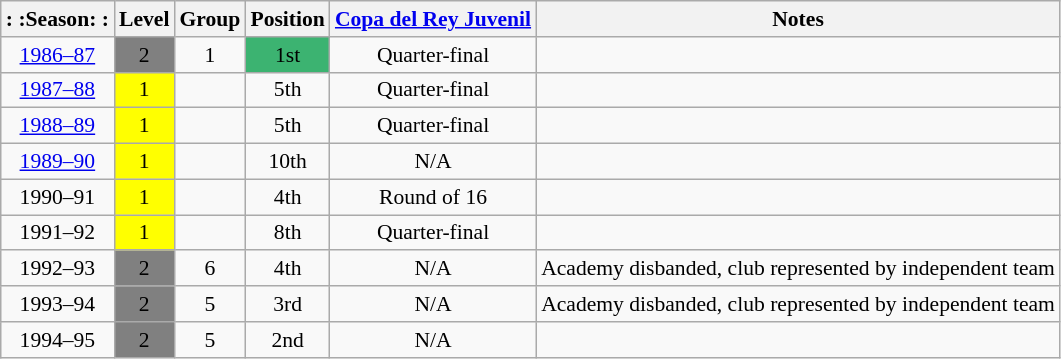<table class="wikitable" style="text-align:center; font-size:90%">
<tr>
<th>: :Season: :</th>
<th>Level</th>
<th>Group</th>
<th>Position</th>
<th><a href='#'>Copa del Rey Juvenil</a></th>
<th>Notes</th>
</tr>
<tr>
<td><a href='#'>1986–87</a></td>
<td bgcolor=#808080>2</td>
<td>1</td>
<td bgcolor="#3CB371">1st</td>
<td>Quarter-final</td>
<td></td>
</tr>
<tr>
<td><a href='#'>1987–88</a></td>
<td bgcolor=#FFFF00>1</td>
<td></td>
<td>5th</td>
<td>Quarter-final</td>
<td></td>
</tr>
<tr>
<td><a href='#'>1988–89</a></td>
<td bgcolor=#FFFF00>1</td>
<td></td>
<td>5th</td>
<td>Quarter-final</td>
<td></td>
</tr>
<tr>
<td><a href='#'>1989–90</a></td>
<td bgcolor=#FFFF00>1</td>
<td></td>
<td>10th</td>
<td>N/A</td>
<td></td>
</tr>
<tr>
<td>1990–91</td>
<td bgcolor=#FFFF00>1</td>
<td></td>
<td>4th</td>
<td>Round of 16</td>
<td></td>
</tr>
<tr>
<td>1991–92</td>
<td bgcolor=#FFFF00>1</td>
<td></td>
<td>8th</td>
<td>Quarter-final</td>
<td></td>
</tr>
<tr>
<td>1992–93</td>
<td bgcolor=#808080>2</td>
<td>6</td>
<td>4th</td>
<td>N/A</td>
<td>Academy disbanded, club represented by independent team</td>
</tr>
<tr>
<td>1993–94</td>
<td bgcolor=#808080>2</td>
<td>5</td>
<td>3rd</td>
<td>N/A</td>
<td>Academy disbanded, club represented by independent team</td>
</tr>
<tr>
<td>1994–95</td>
<td bgcolor=#808080>2</td>
<td>5</td>
<td>2nd</td>
<td>N/A</td>
<td></td>
</tr>
</table>
